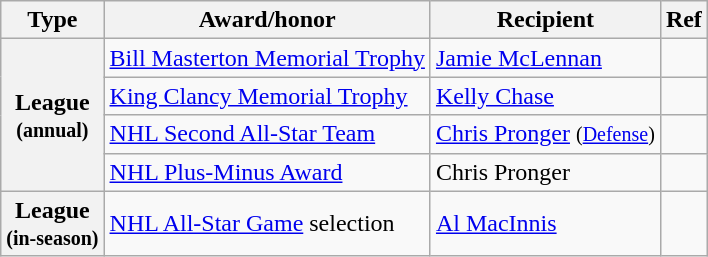<table class="wikitable">
<tr>
<th scope="col">Type</th>
<th scope="col">Award/honor</th>
<th scope="col">Recipient</th>
<th scope="col">Ref</th>
</tr>
<tr>
<th scope="row" rowspan=4>League<br><small>(annual)</small></th>
<td><a href='#'>Bill Masterton Memorial Trophy</a></td>
<td><a href='#'>Jamie McLennan</a></td>
<td></td>
</tr>
<tr>
<td><a href='#'>King Clancy Memorial Trophy</a></td>
<td><a href='#'>Kelly Chase</a></td>
<td></td>
</tr>
<tr>
<td><a href='#'>NHL Second All-Star Team</a></td>
<td><a href='#'>Chris Pronger</a> <small>(<a href='#'>Defense</a>)</small></td>
<td></td>
</tr>
<tr>
<td><a href='#'>NHL Plus-Minus Award</a></td>
<td>Chris Pronger</td>
<td></td>
</tr>
<tr>
<th scope="row">League<br><small>(in-season)</small></th>
<td><a href='#'>NHL All-Star Game</a> selection</td>
<td><a href='#'>Al MacInnis</a></td>
<td></td>
</tr>
</table>
